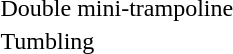<table>
<tr>
<td>Double mini-trampoline<br></td>
<td></td>
<td></td>
<td></td>
</tr>
<tr>
<td>Tumbling<br></td>
<td></td>
<td></td>
<td></td>
</tr>
</table>
